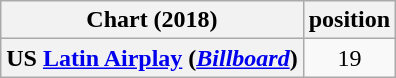<table class="wikitable plainrowheaders" style="text-align:center;">
<tr>
<th scope="col">Chart (2018)</th>
<th scope="col">position</th>
</tr>
<tr>
<th scope="row">US <a href='#'>Latin Airplay</a> (<em><a href='#'>Billboard</a></em>)</th>
<td style="text-align:center;">19</td>
</tr>
</table>
